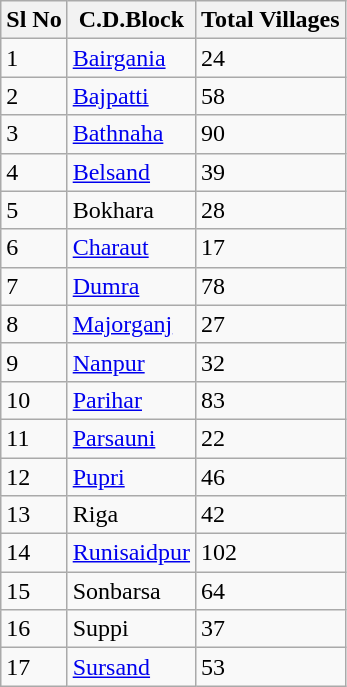<table class="wikitable">
<tr>
<th>Sl No</th>
<th>C.D.Block</th>
<th>Total Villages</th>
</tr>
<tr>
<td>1</td>
<td><a href='#'>Bairgania</a></td>
<td>24</td>
</tr>
<tr>
<td>2</td>
<td><a href='#'>Bajpatti</a></td>
<td>58</td>
</tr>
<tr>
<td>3</td>
<td><a href='#'>Bathnaha</a></td>
<td>90</td>
</tr>
<tr>
<td>4</td>
<td><a href='#'>Belsand</a></td>
<td>39</td>
</tr>
<tr>
<td>5</td>
<td>Bokhara</td>
<td>28</td>
</tr>
<tr>
<td>6</td>
<td><a href='#'>Charaut</a></td>
<td>17</td>
</tr>
<tr>
<td>7</td>
<td><a href='#'>Dumra</a></td>
<td>78</td>
</tr>
<tr>
<td>8</td>
<td><a href='#'>Majorganj</a></td>
<td>27</td>
</tr>
<tr>
<td>9</td>
<td><a href='#'>Nanpur</a></td>
<td>32</td>
</tr>
<tr>
<td>10</td>
<td><a href='#'>Parihar</a></td>
<td>83</td>
</tr>
<tr>
<td>11</td>
<td><a href='#'>Parsauni</a></td>
<td>22</td>
</tr>
<tr>
<td>12</td>
<td><a href='#'>Pupri</a></td>
<td>46</td>
</tr>
<tr>
<td>13</td>
<td>Riga</td>
<td>42</td>
</tr>
<tr>
<td>14</td>
<td><a href='#'>Runisaidpur</a></td>
<td>102</td>
</tr>
<tr>
<td>15</td>
<td>Sonbarsa</td>
<td>64</td>
</tr>
<tr>
<td>16</td>
<td>Suppi</td>
<td>37</td>
</tr>
<tr>
<td>17</td>
<td><a href='#'>Sursand</a></td>
<td>53</td>
</tr>
</table>
